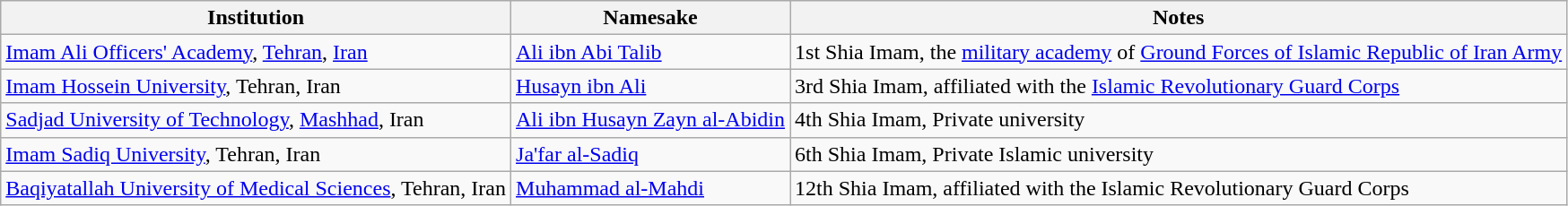<table class="wikitable">
<tr>
<th>Institution</th>
<th>Namesake</th>
<th>Notes</th>
</tr>
<tr>
<td><a href='#'>Imam Ali Officers' Academy</a>, <a href='#'>Tehran</a>, <a href='#'>Iran</a></td>
<td><a href='#'>Ali ibn Abi Talib</a></td>
<td>1st Shia Imam, the <a href='#'>military academy</a> of <a href='#'>Ground Forces of Islamic Republic of Iran Army</a></td>
</tr>
<tr>
<td><a href='#'>Imam Hossein University</a>, Tehran, Iran</td>
<td><a href='#'>Husayn ibn Ali</a></td>
<td>3rd Shia Imam, affiliated with the <a href='#'>Islamic Revolutionary Guard Corps</a></td>
</tr>
<tr>
<td><a href='#'>Sadjad University of Technology</a>, <a href='#'>Mashhad</a>, Iran</td>
<td><a href='#'>Ali ibn Husayn Zayn al-Abidin</a></td>
<td>4th Shia Imam, Private university</td>
</tr>
<tr>
<td><a href='#'>Imam Sadiq University</a>, Tehran, Iran</td>
<td><a href='#'>Ja'far al-Sadiq</a></td>
<td>6th Shia Imam, Private Islamic university</td>
</tr>
<tr>
<td><a href='#'>Baqiyatallah University of Medical Sciences</a>, Tehran, Iran</td>
<td><a href='#'>Muhammad al-Mahdi</a></td>
<td>12th Shia Imam, affiliated with the Islamic Revolutionary Guard Corps</td>
</tr>
</table>
